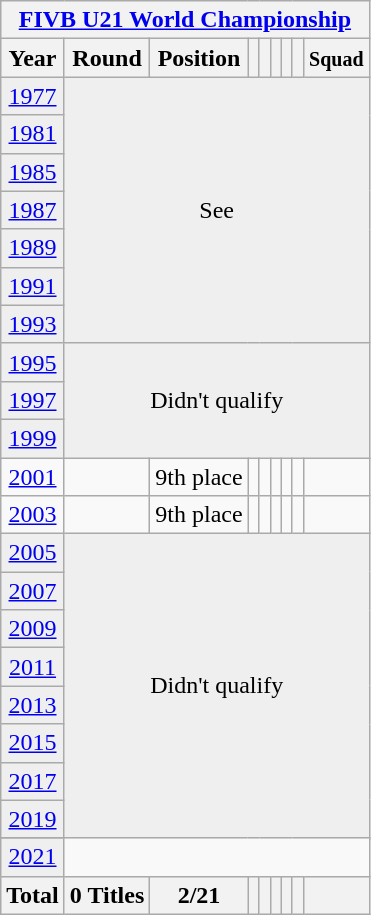<table class="wikitable" style="text-align: center;">
<tr>
<th colspan=9><a href='#'>FIVB U21 World Championship</a></th>
</tr>
<tr>
<th>Year</th>
<th>Round</th>
<th>Position</th>
<th></th>
<th></th>
<th></th>
<th></th>
<th></th>
<th><small>Squad</small></th>
</tr>
<tr bgcolor="efefef">
<td> <a href='#'>1977</a></td>
<td colspan=9 rowspan=7>See </td>
</tr>
<tr bgcolor="efefef">
<td> <a href='#'>1981</a></td>
</tr>
<tr bgcolor="efefef">
<td> <a href='#'>1985</a></td>
</tr>
<tr bgcolor="efefef">
<td> <a href='#'>1987</a></td>
</tr>
<tr bgcolor="efefef">
<td> <a href='#'>1989</a></td>
</tr>
<tr bgcolor="efefef">
<td> <a href='#'>1991</a></td>
</tr>
<tr bgcolor="efefef">
<td> <a href='#'>1993</a></td>
</tr>
<tr bgcolor="efefef">
<td> <a href='#'>1995</a></td>
<td colspan=9 rowspan=3>Didn't qualify</td>
</tr>
<tr bgcolor="efefef">
<td> <a href='#'>1997</a></td>
</tr>
<tr bgcolor="efefef">
<td> <a href='#'>1999</a></td>
</tr>
<tr>
<td> <a href='#'>2001</a></td>
<td></td>
<td>9th place</td>
<td></td>
<td></td>
<td></td>
<td></td>
<td></td>
<td></td>
</tr>
<tr>
<td> <a href='#'>2003</a></td>
<td></td>
<td>9th place</td>
<td></td>
<td></td>
<td></td>
<td></td>
<td></td>
<td></td>
</tr>
<tr bgcolor="efefef">
<td> <a href='#'>2005</a></td>
<td colspan=9 rowspan=9>Didn't qualify</td>
</tr>
<tr bgcolor="efefef">
<td> <a href='#'>2007</a></td>
</tr>
<tr bgcolor="efefef">
<td> <a href='#'>2009</a></td>
</tr>
<tr bgcolor="efefef">
<td> <a href='#'>2011</a></td>
</tr>
<tr bgcolor="efefef">
<td> <a href='#'>2013</a></td>
</tr>
<tr bgcolor="efefef">
<td> <a href='#'>2015</a></td>
</tr>
<tr bgcolor="efefef">
<td> <a href='#'>2017</a></td>
</tr>
<tr bgcolor="efefef">
<td> <a href='#'>2019</a></td>
</tr>
<tr>
</tr>
<tr bgcolor="efefef">
<td>  <a href='#'>2021</a></td>
</tr>
<tr>
<th>Total</th>
<th>0 Titles</th>
<th>2/21</th>
<th></th>
<th></th>
<th></th>
<th></th>
<th></th>
<th></th>
</tr>
</table>
